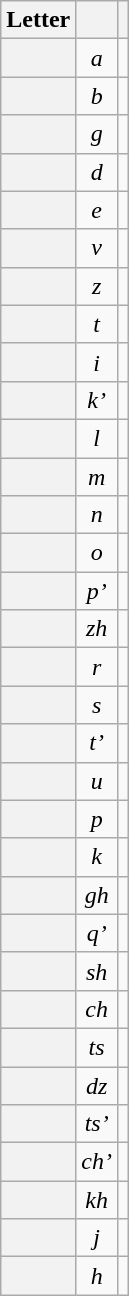<table class="wikitable" style="text-align: center;">
<tr>
<th>Letter</th>
<th></th>
<th></th>
</tr>
<tr>
<th></th>
<td><em>a</em></td>
<td></td>
</tr>
<tr>
<th></th>
<td><em>b</em></td>
<td></td>
</tr>
<tr>
<th></th>
<td><em>g</em></td>
<td></td>
</tr>
<tr>
<th></th>
<td><em>d</em></td>
<td></td>
</tr>
<tr>
<th></th>
<td><em>e</em></td>
<td></td>
</tr>
<tr>
<th></th>
<td><em>v</em></td>
<td></td>
</tr>
<tr>
<th></th>
<td><em>z</em></td>
<td></td>
</tr>
<tr>
<th></th>
<td><em>t</em></td>
<td></td>
</tr>
<tr>
<th></th>
<td><em>i</em></td>
<td></td>
</tr>
<tr>
<th></th>
<td><em>k’</em></td>
<td></td>
</tr>
<tr>
<th></th>
<td><em>l</em></td>
<td></td>
</tr>
<tr>
<th></th>
<td><em>m</em></td>
<td></td>
</tr>
<tr>
<th></th>
<td><em>n</em></td>
<td></td>
</tr>
<tr>
<th></th>
<td><em>o</em></td>
<td></td>
</tr>
<tr>
<th></th>
<td><em>p’</em></td>
<td></td>
</tr>
<tr>
<th></th>
<td><em>zh</em></td>
<td></td>
</tr>
<tr>
<th></th>
<td><em>r</em></td>
<td></td>
</tr>
<tr>
<th></th>
<td><em>s</em></td>
<td></td>
</tr>
<tr>
<th></th>
<td><em>t’</em></td>
<td></td>
</tr>
<tr>
<th></th>
<td><em>u</em></td>
<td></td>
</tr>
<tr>
<th></th>
<td><em>p</em></td>
<td></td>
</tr>
<tr>
<th></th>
<td><em>k</em></td>
<td></td>
</tr>
<tr>
<th></th>
<td><em>gh</em></td>
<td></td>
</tr>
<tr>
<th></th>
<td><em>q’</em></td>
<td></td>
</tr>
<tr>
<th></th>
<td><em>sh</em></td>
<td></td>
</tr>
<tr>
<th></th>
<td><em>ch</em></td>
<td></td>
</tr>
<tr>
<th></th>
<td><em>ts</em></td>
<td></td>
</tr>
<tr>
<th></th>
<td><em>dz</em></td>
<td></td>
</tr>
<tr>
<th></th>
<td><em>ts’</em></td>
<td></td>
</tr>
<tr>
<th></th>
<td><em>ch’</em></td>
<td></td>
</tr>
<tr>
<th></th>
<td><em>kh</em></td>
<td></td>
</tr>
<tr>
<th></th>
<td><em>j</em></td>
<td></td>
</tr>
<tr>
<th></th>
<td><em>h</em></td>
<td></td>
</tr>
</table>
